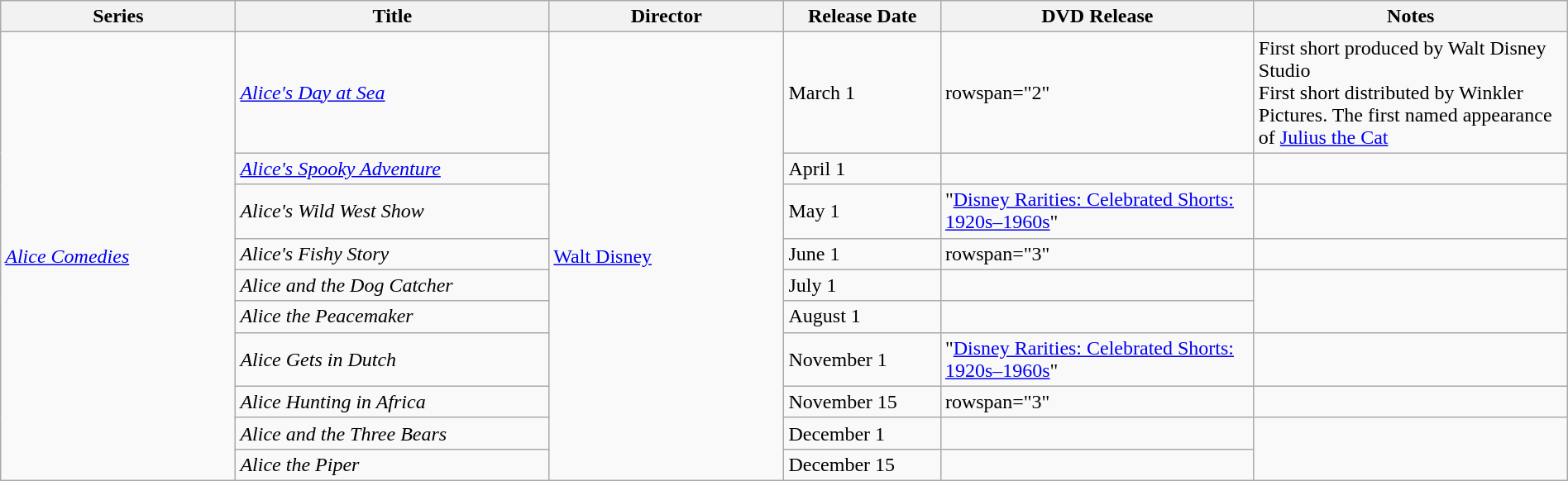<table class="wikitable" style="width:100%;">
<tr>
<th style="width:15%;">Series</th>
<th style="width:20%;">Title</th>
<th style="width:15%;">Director</th>
<th style="width:10%;">Release Date</th>
<th style="width:20%;">DVD Release</th>
<th style="width:20%;">Notes</th>
</tr>
<tr>
<td rowspan="10"><em><a href='#'>Alice Comedies</a></em></td>
<td><em><a href='#'>Alice's Day at Sea</a></em></td>
<td rowspan="10"><a href='#'>Walt Disney</a></td>
<td>March 1</td>
<td>rowspan="2" </td>
<td>First short produced by Walt Disney Studio <br>First short distributed by Winkler Pictures. The first named appearance of <a href='#'>Julius the Cat</a></td>
</tr>
<tr>
<td><em><a href='#'>Alice's Spooky Adventure</a></em></td>
<td>April 1</td>
<td></td>
</tr>
<tr>
<td><em>Alice's Wild West Show</em></td>
<td>May 1</td>
<td>"<a href='#'>Disney Rarities: Celebrated Shorts: 1920s–1960s</a>"</td>
<td></td>
</tr>
<tr>
<td><em>Alice's Fishy Story</em></td>
<td>June 1</td>
<td>rowspan="3" </td>
<td></td>
</tr>
<tr>
<td><em>Alice and the Dog Catcher</em></td>
<td>July 1</td>
<td></td>
</tr>
<tr>
<td><em>Alice the Peacemaker</em></td>
<td>August 1</td>
<td></td>
</tr>
<tr>
<td><em>Alice Gets in Dutch</em></td>
<td>November 1</td>
<td>"<a href='#'>Disney Rarities: Celebrated Shorts: 1920s–1960s</a>"</td>
<td></td>
</tr>
<tr>
<td><em>Alice Hunting in Africa</em></td>
<td>November 15</td>
<td>rowspan="3" </td>
<td></td>
</tr>
<tr>
<td><em>Alice and the Three Bears</em></td>
<td>December 1</td>
<td></td>
</tr>
<tr>
<td><em>Alice the Piper</em></td>
<td>December 15</td>
<td></td>
</tr>
</table>
